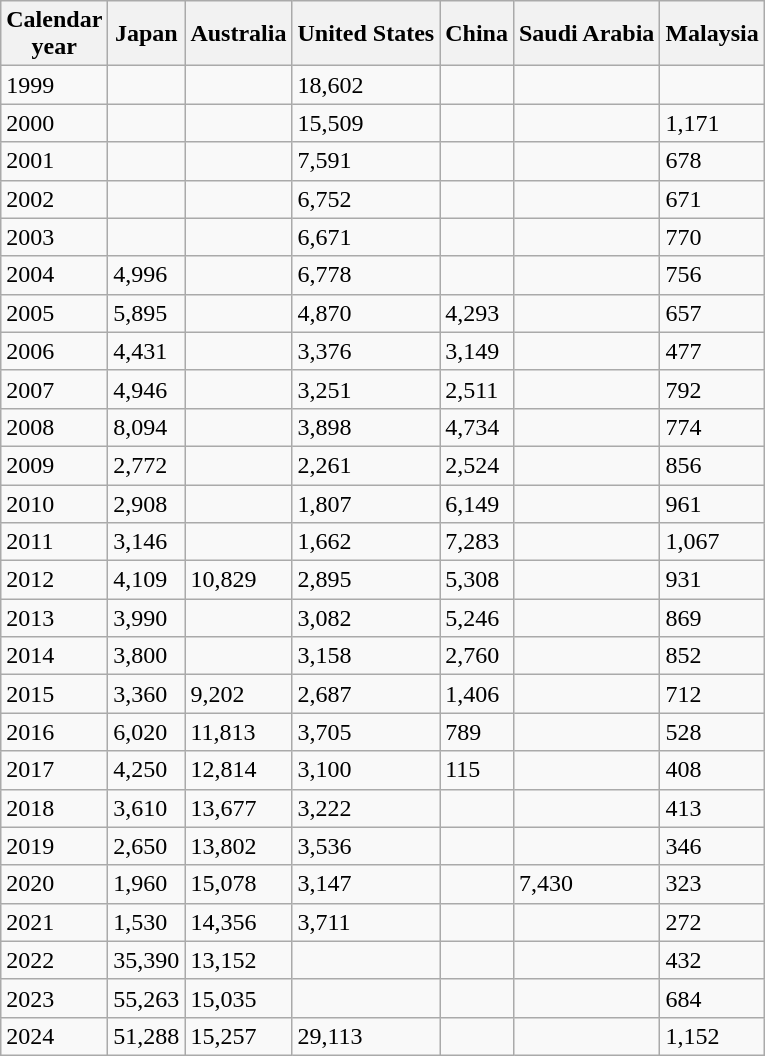<table class="wikitable">
<tr>
<th>Calendar<br>year</th>
<th>Japan</th>
<th>Australia</th>
<th>United States</th>
<th>China</th>
<th>Saudi Arabia</th>
<th>Malaysia</th>
</tr>
<tr>
<td>1999</td>
<td></td>
<td></td>
<td>18,602</td>
<td></td>
<td></td>
<td></td>
</tr>
<tr>
<td>2000</td>
<td></td>
<td></td>
<td>15,509</td>
<td></td>
<td></td>
<td>1,171</td>
</tr>
<tr>
<td>2001</td>
<td></td>
<td></td>
<td>7,591</td>
<td></td>
<td></td>
<td>678</td>
</tr>
<tr>
<td>2002</td>
<td></td>
<td></td>
<td>6,752</td>
<td></td>
<td></td>
<td>671</td>
</tr>
<tr>
<td>2003</td>
<td></td>
<td></td>
<td>6,671</td>
<td></td>
<td></td>
<td>770</td>
</tr>
<tr>
<td>2004</td>
<td>4,996</td>
<td></td>
<td>6,778</td>
<td></td>
<td></td>
<td>756</td>
</tr>
<tr>
<td>2005</td>
<td>5,895</td>
<td></td>
<td>4,870</td>
<td>4,293</td>
<td></td>
<td>657</td>
</tr>
<tr>
<td>2006</td>
<td>4,431</td>
<td></td>
<td>3,376</td>
<td>3,149</td>
<td></td>
<td>477</td>
</tr>
<tr>
<td>2007</td>
<td>4,946</td>
<td></td>
<td>3,251</td>
<td>2,511</td>
<td></td>
<td>792</td>
</tr>
<tr>
<td>2008</td>
<td>8,094</td>
<td></td>
<td>3,898</td>
<td>4,734</td>
<td></td>
<td>774</td>
</tr>
<tr>
<td>2009</td>
<td>2,772</td>
<td></td>
<td>2,261</td>
<td>2,524</td>
<td></td>
<td>856</td>
</tr>
<tr>
<td>2010</td>
<td>2,908</td>
<td></td>
<td>1,807</td>
<td>6,149</td>
<td></td>
<td>961</td>
</tr>
<tr>
<td>2011</td>
<td>3,146</td>
<td></td>
<td>1,662</td>
<td>7,283</td>
<td></td>
<td>1,067</td>
</tr>
<tr>
<td>2012</td>
<td>4,109</td>
<td>10,829</td>
<td>2,895</td>
<td>5,308</td>
<td></td>
<td>931</td>
</tr>
<tr>
<td>2013</td>
<td>3,990</td>
<td></td>
<td>3,082</td>
<td>5,246</td>
<td></td>
<td>869</td>
</tr>
<tr>
<td>2014</td>
<td>3,800</td>
<td></td>
<td>3,158</td>
<td>2,760</td>
<td></td>
<td>852</td>
</tr>
<tr>
<td>2015</td>
<td>3,360</td>
<td>9,202</td>
<td>2,687</td>
<td>1,406</td>
<td></td>
<td>712</td>
</tr>
<tr>
<td>2016</td>
<td>6,020</td>
<td>11,813</td>
<td>3,705</td>
<td>789</td>
<td></td>
<td>528</td>
</tr>
<tr>
<td>2017</td>
<td>4,250</td>
<td>12,814</td>
<td>3,100</td>
<td>115</td>
<td></td>
<td>408</td>
</tr>
<tr>
<td>2018</td>
<td>3,610</td>
<td>13,677</td>
<td>3,222</td>
<td></td>
<td></td>
<td>413</td>
</tr>
<tr>
<td>2019</td>
<td>2,650</td>
<td>13,802</td>
<td>3,536</td>
<td></td>
<td></td>
<td>346</td>
</tr>
<tr>
<td>2020</td>
<td>1,960</td>
<td>15,078</td>
<td>3,147</td>
<td></td>
<td>7,430</td>
<td>323</td>
</tr>
<tr>
<td>2021</td>
<td>1,530</td>
<td>14,356</td>
<td>3,711</td>
<td></td>
<td></td>
<td>272</td>
</tr>
<tr>
<td>2022</td>
<td>35,390</td>
<td>13,152</td>
<td></td>
<td></td>
<td></td>
<td>432</td>
</tr>
<tr>
<td>2023</td>
<td>55,263</td>
<td>15,035</td>
<td></td>
<td></td>
<td></td>
<td>684</td>
</tr>
<tr>
<td>2024</td>
<td>51,288</td>
<td>15,257</td>
<td>29,113</td>
<td></td>
<td></td>
<td>1,152</td>
</tr>
</table>
